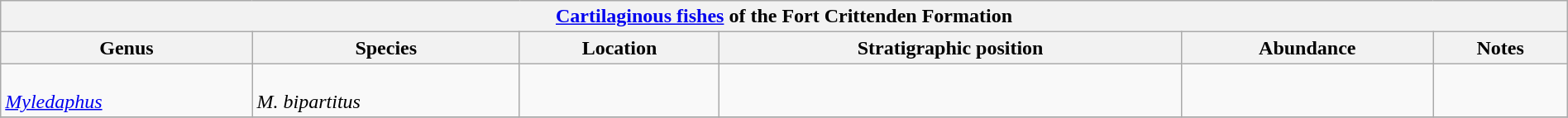<table class="wikitable" align="center" width="100%">
<tr>
<th colspan="7" align="center"><strong><a href='#'>Cartilaginous fishes</a> of the Fort Crittenden Formation</strong></th>
</tr>
<tr>
<th>Genus</th>
<th>Species</th>
<th>Location</th>
<th>Stratigraphic position</th>
<th>Abundance</th>
<th>Notes<br></th>
</tr>
<tr>
<td><br><em><a href='#'>Myledaphus</a></em></td>
<td><br><em>M. bipartitus</em></td>
<td></td>
<td></td>
<td></td>
<td><br></td>
</tr>
<tr>
</tr>
</table>
